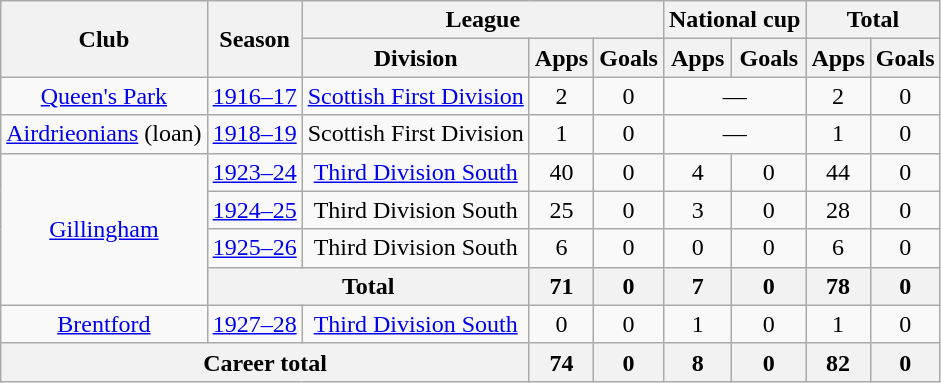<table class="wikitable" style="text-align: center;">
<tr>
<th rowspan="2">Club</th>
<th rowspan="2">Season</th>
<th colspan="3">League</th>
<th colspan="2">National cup</th>
<th colspan="2">Total</th>
</tr>
<tr>
<th>Division</th>
<th>Apps</th>
<th>Goals</th>
<th>Apps</th>
<th>Goals</th>
<th>Apps</th>
<th>Goals</th>
</tr>
<tr>
<td><a href='#'>Queen's Park</a></td>
<td><a href='#'>1916–17</a></td>
<td><a href='#'>Scottish First Division</a></td>
<td>2</td>
<td>0</td>
<td colspan="2">—</td>
<td>2</td>
<td>0</td>
</tr>
<tr>
<td><a href='#'>Airdrieonians</a> (loan)</td>
<td><a href='#'>1918–19</a></td>
<td>Scottish First Division</td>
<td>1</td>
<td>0</td>
<td colspan="2">—</td>
<td>1</td>
<td>0</td>
</tr>
<tr>
<td rowspan="4"><a href='#'>Gillingham</a></td>
<td><a href='#'>1923–24</a></td>
<td><a href='#'>Third Division South</a></td>
<td>40</td>
<td>0</td>
<td>4</td>
<td>0</td>
<td>44</td>
<td>0</td>
</tr>
<tr>
<td><a href='#'>1924–25</a></td>
<td>Third Division South</td>
<td>25</td>
<td>0</td>
<td>3</td>
<td>0</td>
<td>28</td>
<td>0</td>
</tr>
<tr>
<td><a href='#'>1925–26</a></td>
<td>Third Division South</td>
<td>6</td>
<td>0</td>
<td>0</td>
<td>0</td>
<td>6</td>
<td>0</td>
</tr>
<tr>
<th colspan="2">Total</th>
<th>71</th>
<th>0</th>
<th>7</th>
<th>0</th>
<th>78</th>
<th>0</th>
</tr>
<tr>
<td><a href='#'>Brentford</a></td>
<td><a href='#'>1927–28</a></td>
<td><a href='#'>Third Division South</a></td>
<td>0</td>
<td>0</td>
<td>1</td>
<td>0</td>
<td>1</td>
<td>0</td>
</tr>
<tr>
<th colspan="3">Career total</th>
<th>74</th>
<th>0</th>
<th>8</th>
<th>0</th>
<th>82</th>
<th>0</th>
</tr>
</table>
